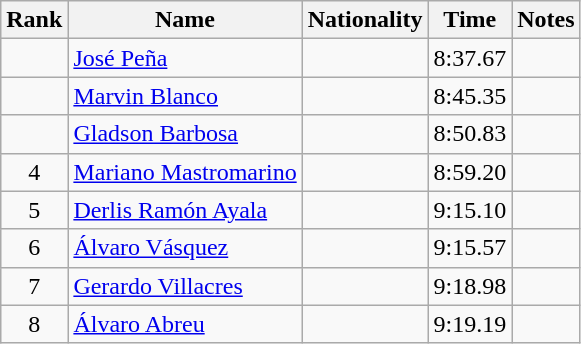<table class="wikitable sortable" style="text-align:center">
<tr>
<th>Rank</th>
<th>Name</th>
<th>Nationality</th>
<th>Time</th>
<th>Notes</th>
</tr>
<tr>
<td></td>
<td align=left><a href='#'>José Peña</a></td>
<td align=left></td>
<td>8:37.67</td>
<td></td>
</tr>
<tr>
<td></td>
<td align=left><a href='#'>Marvin Blanco</a></td>
<td align=left></td>
<td>8:45.35</td>
<td></td>
</tr>
<tr>
<td></td>
<td align=left><a href='#'>Gladson Barbosa</a></td>
<td align=left></td>
<td>8:50.83</td>
<td></td>
</tr>
<tr>
<td>4</td>
<td align=left><a href='#'>Mariano Mastromarino</a></td>
<td align=left></td>
<td>8:59.20</td>
<td></td>
</tr>
<tr>
<td>5</td>
<td align=left><a href='#'>Derlis Ramón Ayala</a></td>
<td align=left></td>
<td>9:15.10</td>
<td></td>
</tr>
<tr>
<td>6</td>
<td align=left><a href='#'>Álvaro Vásquez</a></td>
<td align=left></td>
<td>9:15.57</td>
<td></td>
</tr>
<tr>
<td>7</td>
<td align=left><a href='#'>Gerardo Villacres</a></td>
<td align=left></td>
<td>9:18.98</td>
<td></td>
</tr>
<tr>
<td>8</td>
<td align=left><a href='#'>Álvaro Abreu</a></td>
<td align=left></td>
<td>9:19.19</td>
<td></td>
</tr>
</table>
